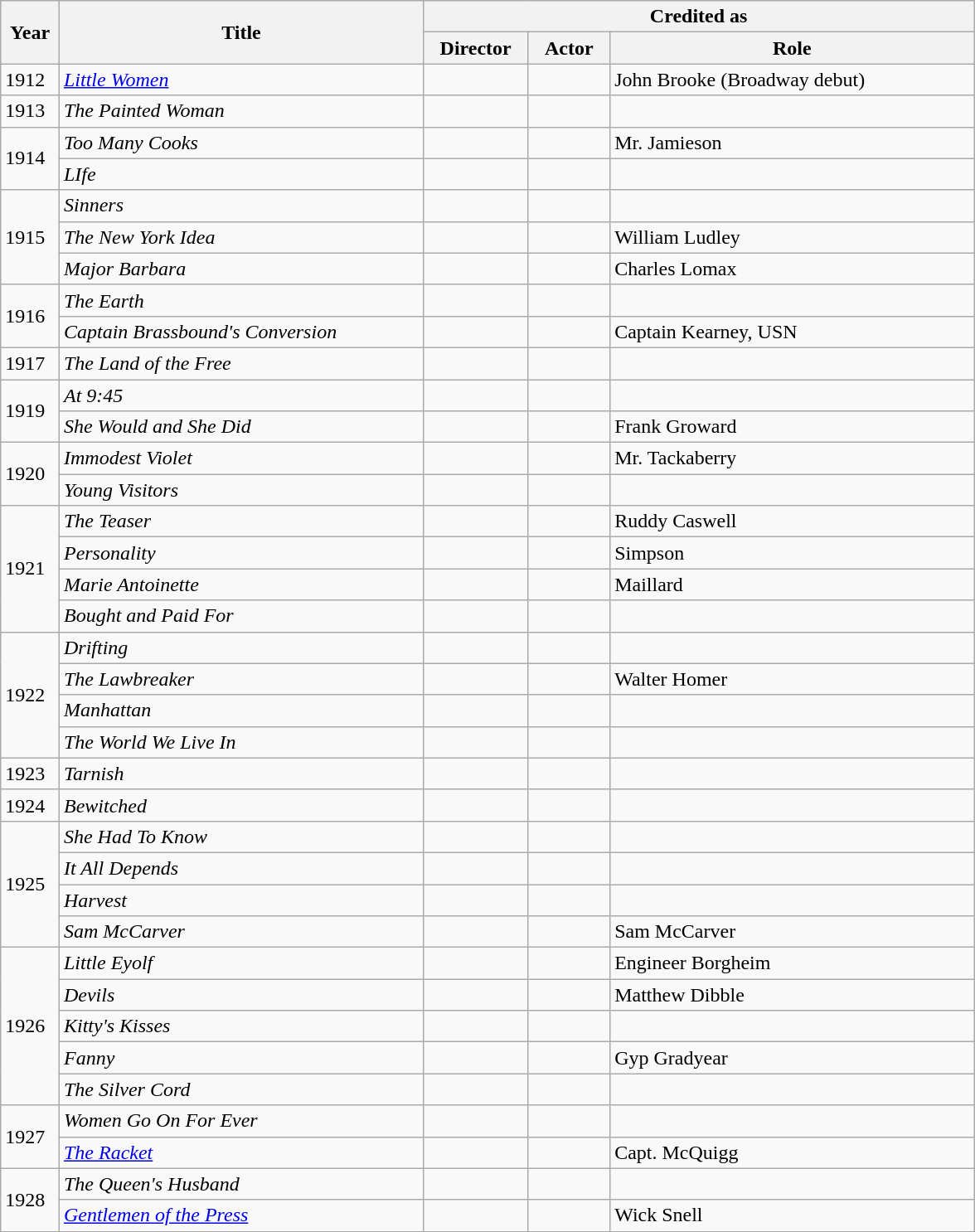<table class=wikitable width=62%>
<tr>
<th width=2% rowspan=2>Year</th>
<th width=25% rowspan=2>Title</th>
<th colspan=3>Credited as</th>
</tr>
<tr>
<th width=5%>Director</th>
<th width=5%>Actor</th>
<th width=25%>Role</th>
</tr>
<tr>
<td>1912</td>
<td><em><a href='#'>Little Women</a></em></td>
<td></td>
<td></td>
<td>John Brooke (Broadway debut)</td>
</tr>
<tr>
<td>1913</td>
<td><em>The Painted Woman</em></td>
<td></td>
<td></td>
<td></td>
</tr>
<tr>
<td rowspan=2>1914</td>
<td><em>Too Many Cooks</em></td>
<td></td>
<td></td>
<td>Mr. Jamieson</td>
</tr>
<tr>
<td><em>LIfe</em></td>
<td></td>
<td></td>
<td></td>
</tr>
<tr>
<td rowspan=3>1915</td>
<td><em>Sinners</em></td>
<td></td>
<td></td>
<td></td>
</tr>
<tr>
<td><em>The New York Idea</em></td>
<td></td>
<td></td>
<td>William Ludley</td>
</tr>
<tr>
<td><em>Major Barbara</em></td>
<td></td>
<td></td>
<td>Charles Lomax</td>
</tr>
<tr>
<td rowspan=2>1916</td>
<td><em>The Earth</em></td>
<td></td>
<td></td>
<td></td>
</tr>
<tr>
<td><em>Captain Brassbound's Conversion</em></td>
<td></td>
<td></td>
<td>Captain Kearney, USN</td>
</tr>
<tr>
<td>1917</td>
<td><em>The Land of the Free</em></td>
<td></td>
<td></td>
<td></td>
</tr>
<tr>
<td rowspan=2>1919</td>
<td><em>At 9:45</em></td>
<td></td>
<td></td>
<td></td>
</tr>
<tr>
<td><em>She Would and She Did</em></td>
<td></td>
<td></td>
<td>Frank Groward</td>
</tr>
<tr>
<td rowspan=2>1920</td>
<td><em>Immodest Violet</em></td>
<td></td>
<td></td>
<td>Mr. Tackaberry</td>
</tr>
<tr>
<td><em>Young Visitors</em></td>
<td></td>
<td></td>
<td></td>
</tr>
<tr>
<td rowspan=4>1921</td>
<td><em>The Teaser</em></td>
<td></td>
<td></td>
<td>Ruddy Caswell</td>
</tr>
<tr>
<td><em>Personality</em></td>
<td></td>
<td></td>
<td>Simpson</td>
</tr>
<tr>
<td><em>Marie Antoinette</em></td>
<td></td>
<td></td>
<td>Maillard</td>
</tr>
<tr>
<td><em>Bought and Paid For</em></td>
<td></td>
<td></td>
<td></td>
</tr>
<tr>
<td rowspan=4>1922</td>
<td><em>Drifting</em></td>
<td></td>
<td></td>
<td></td>
</tr>
<tr>
<td><em>The Lawbreaker</em></td>
<td></td>
<td></td>
<td>Walter Homer</td>
</tr>
<tr>
<td><em>Manhattan</em></td>
<td></td>
<td></td>
<td></td>
</tr>
<tr>
<td><em>The World We Live In</em></td>
<td></td>
<td></td>
<td></td>
</tr>
<tr>
<td>1923</td>
<td><em>Tarnish</em></td>
<td></td>
<td></td>
<td></td>
</tr>
<tr>
<td>1924</td>
<td><em>Bewitched</em></td>
<td></td>
<td></td>
<td></td>
</tr>
<tr>
<td rowspan=4>1925</td>
<td><em>She Had To Know</em></td>
<td></td>
<td></td>
<td></td>
</tr>
<tr>
<td><em>It All Depends</em></td>
<td></td>
<td></td>
<td></td>
</tr>
<tr>
<td><em>Harvest</em></td>
<td></td>
<td></td>
<td></td>
</tr>
<tr>
<td><em>Sam McCarver</em></td>
<td></td>
<td></td>
<td>Sam McCarver</td>
</tr>
<tr>
<td rowspan=5>1926</td>
<td><em>Little Eyolf</em></td>
<td></td>
<td></td>
<td>Engineer Borgheim</td>
</tr>
<tr>
<td><em>Devils</em></td>
<td></td>
<td></td>
<td>Matthew Dibble</td>
</tr>
<tr>
<td><em>Kitty's Kisses</em></td>
<td></td>
<td></td>
<td></td>
</tr>
<tr>
<td><em>Fanny</em></td>
<td></td>
<td></td>
<td>Gyp Gradyear</td>
</tr>
<tr>
<td><em>The Silver Cord</em></td>
<td></td>
<td></td>
<td></td>
</tr>
<tr>
<td rowspan=2>1927</td>
<td><em>Women Go On For Ever</em></td>
<td></td>
<td></td>
<td></td>
</tr>
<tr>
<td><em><a href='#'>The Racket</a> </em></td>
<td></td>
<td></td>
<td>Capt. McQuigg</td>
</tr>
<tr>
<td rowspan=2>1928</td>
<td><em>The Queen's Husband</em></td>
<td></td>
<td></td>
<td></td>
</tr>
<tr>
<td><em><a href='#'>Gentlemen of the Press</a></em></td>
<td></td>
<td></td>
<td>Wick Snell</td>
</tr>
</table>
